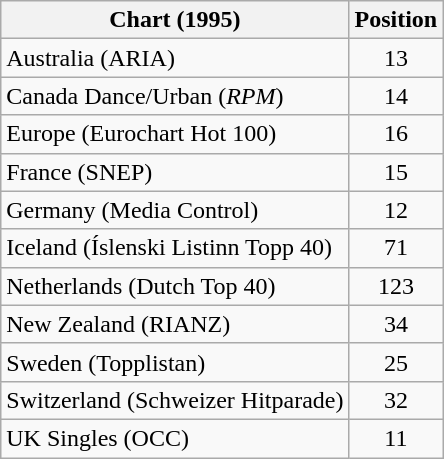<table class="wikitable sortable">
<tr>
<th>Chart (1995)</th>
<th>Position</th>
</tr>
<tr>
<td>Australia (ARIA)</td>
<td align="center">13</td>
</tr>
<tr>
<td>Canada Dance/Urban (<em>RPM</em>)</td>
<td align="center">14</td>
</tr>
<tr>
<td>Europe (Eurochart Hot 100)</td>
<td align="center">16</td>
</tr>
<tr>
<td>France (SNEP)</td>
<td align="center">15</td>
</tr>
<tr>
<td>Germany (Media Control)</td>
<td align="center">12</td>
</tr>
<tr>
<td>Iceland (Íslenski Listinn Topp 40)</td>
<td align="center">71</td>
</tr>
<tr>
<td>Netherlands (Dutch Top 40)</td>
<td align="center">123</td>
</tr>
<tr>
<td>New Zealand (RIANZ)</td>
<td align="center">34</td>
</tr>
<tr>
<td>Sweden (Topplistan)</td>
<td align="center">25</td>
</tr>
<tr>
<td>Switzerland (Schweizer Hitparade)</td>
<td align="center">32</td>
</tr>
<tr>
<td>UK Singles (OCC)</td>
<td align="center">11</td>
</tr>
</table>
